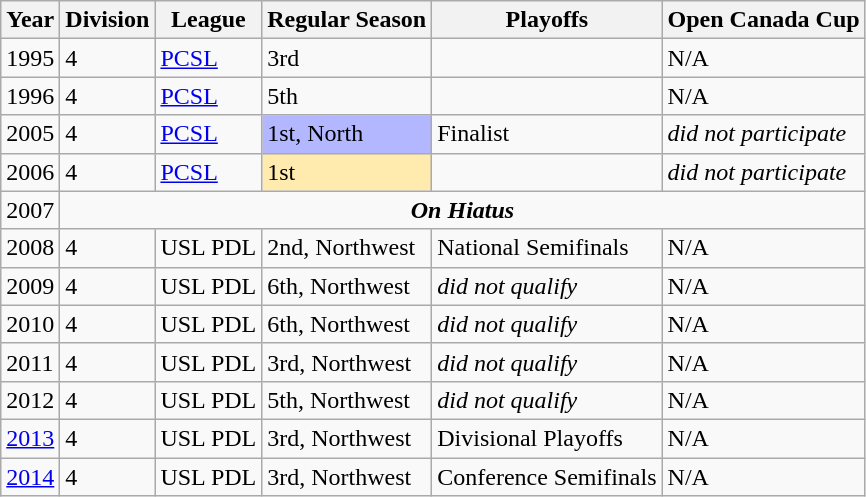<table class="wikitable">
<tr>
<th>Year</th>
<th>Division</th>
<th>League</th>
<th>Regular Season</th>
<th>Playoffs</th>
<th>Open Canada Cup</th>
</tr>
<tr>
<td>1995</td>
<td>4</td>
<td><a href='#'>PCSL</a></td>
<td>3rd</td>
<td></td>
<td>N/A</td>
</tr>
<tr>
<td>1996</td>
<td>4</td>
<td><a href='#'>PCSL</a></td>
<td>5th</td>
<td></td>
<td>N/A</td>
</tr>
<tr>
<td>2005</td>
<td>4</td>
<td><a href='#'>PCSL</a></td>
<td bgcolor="B3B7FF">1st, North</td>
<td>Finalist</td>
<td><em>did not participate</em></td>
</tr>
<tr>
<td>2006</td>
<td>4</td>
<td><a href='#'>PCSL</a></td>
<td bgcolor="FFEBAD">1st</td>
<td></td>
<td><em>did not participate</em></td>
</tr>
<tr>
<td>2007</td>
<td rowspan=1 colspan=6 align=center><strong><em>On Hiatus</em></strong></td>
</tr>
<tr>
<td>2008</td>
<td>4</td>
<td>USL PDL</td>
<td>2nd, Northwest</td>
<td>National Semifinals</td>
<td>N/A</td>
</tr>
<tr>
<td>2009</td>
<td>4</td>
<td>USL PDL</td>
<td>6th, Northwest</td>
<td><em>did not qualify</em></td>
<td>N/A</td>
</tr>
<tr>
<td>2010</td>
<td>4</td>
<td>USL PDL</td>
<td>6th, Northwest</td>
<td><em>did not qualify</em></td>
<td>N/A</td>
</tr>
<tr>
<td>2011</td>
<td>4</td>
<td>USL PDL</td>
<td>3rd, Northwest</td>
<td><em>did not qualify</em></td>
<td>N/A</td>
</tr>
<tr>
<td>2012</td>
<td>4</td>
<td>USL PDL</td>
<td>5th, Northwest</td>
<td><em>did not qualify</em></td>
<td>N/A</td>
</tr>
<tr>
<td><a href='#'>2013</a></td>
<td>4</td>
<td>USL PDL</td>
<td>3rd, Northwest</td>
<td>Divisional Playoffs</td>
<td>N/A</td>
</tr>
<tr>
<td><a href='#'>2014</a></td>
<td>4</td>
<td>USL PDL</td>
<td>3rd, Northwest</td>
<td>Conference Semifinals</td>
<td>N/A</td>
</tr>
</table>
